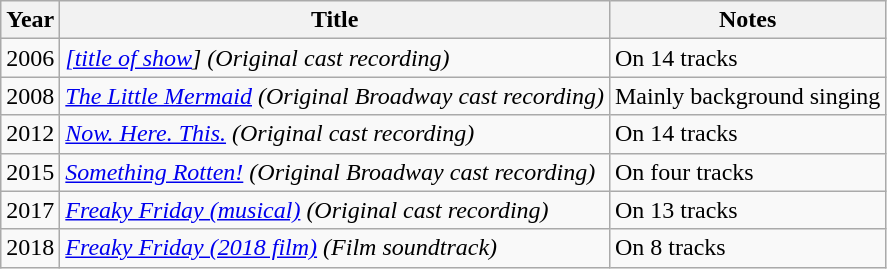<table class="wikitable">
<tr>
<th>Year</th>
<th>Title</th>
<th>Notes</th>
</tr>
<tr>
<td>2006</td>
<td><em><a href='#'>[title of show</a>] (Original cast recording)</em></td>
<td>On 14 tracks</td>
</tr>
<tr>
<td>2008</td>
<td><em><a href='#'>The Little Mermaid</a> (Original Broadway cast recording)</em></td>
<td>Mainly background singing</td>
</tr>
<tr>
<td>2012</td>
<td><em><a href='#'>Now. Here. This.</a> (Original cast recording)</em></td>
<td>On 14 tracks</td>
</tr>
<tr>
<td>2015</td>
<td><em><a href='#'>Something Rotten!</a> (Original Broadway cast recording)</em></td>
<td>On four tracks</td>
</tr>
<tr>
<td>2017</td>
<td><em><a href='#'>Freaky Friday (musical)</a> (Original cast recording)</em></td>
<td>On 13 tracks</td>
</tr>
<tr>
<td>2018</td>
<td><em><a href='#'>Freaky Friday (2018 film)</a> (Film soundtrack)</em></td>
<td>On 8 tracks</td>
</tr>
</table>
